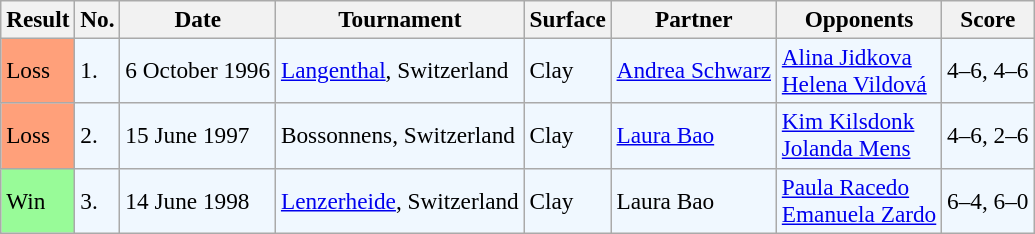<table class="wikitable" style="font-size:97%">
<tr>
<th>Result</th>
<th>No.</th>
<th>Date</th>
<th>Tournament</th>
<th>Surface</th>
<th>Partner</th>
<th>Opponents</th>
<th>Score</th>
</tr>
<tr style="background:#f0f8ff;">
<td style="background:#ffa07a;">Loss</td>
<td>1.</td>
<td>6 October 1996</td>
<td><a href='#'>Langenthal</a>, Switzerland</td>
<td>Clay</td>
<td> <a href='#'>Andrea Schwarz</a></td>
<td> <a href='#'>Alina Jidkova</a> <br>  <a href='#'>Helena Vildová</a></td>
<td>4–6, 4–6</td>
</tr>
<tr style="background:#f0f8ff;">
<td style="background:#ffa07a;">Loss</td>
<td>2.</td>
<td>15 June 1997</td>
<td>Bossonnens, Switzerland</td>
<td>Clay</td>
<td> <a href='#'>Laura Bao</a></td>
<td> <a href='#'>Kim Kilsdonk</a> <br>  <a href='#'>Jolanda Mens</a></td>
<td>4–6, 2–6</td>
</tr>
<tr style="background:#f0f8ff;">
<td style="background:#98fb98;">Win</td>
<td>3.</td>
<td>14 June 1998</td>
<td><a href='#'>Lenzerheide</a>, Switzerland</td>
<td>Clay</td>
<td> Laura Bao</td>
<td> <a href='#'>Paula Racedo</a> <br>  <a href='#'>Emanuela Zardo</a></td>
<td>6–4, 6–0</td>
</tr>
</table>
